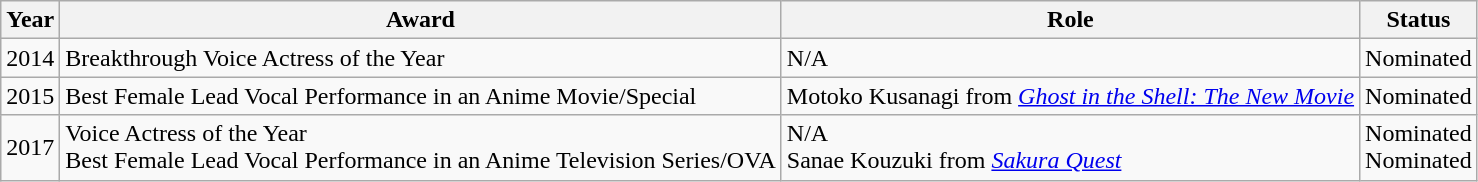<table class="wikitable">
<tr>
<th>Year</th>
<th>Award</th>
<th>Role</th>
<th>Status</th>
</tr>
<tr>
<td>2014</td>
<td>Breakthrough Voice Actress of the Year</td>
<td>N/A</td>
<td>Nominated</td>
</tr>
<tr>
<td>2015</td>
<td>Best Female Lead Vocal Performance in an Anime Movie/Special</td>
<td>Motoko Kusanagi from <em><a href='#'>Ghost in the Shell: The New Movie</a></em></td>
<td>Nominated</td>
</tr>
<tr>
<td>2017</td>
<td>Voice Actress of the Year<br>Best Female Lead Vocal Performance in an Anime Television Series/OVA</td>
<td>N/A<br>Sanae Kouzuki from <em><a href='#'>Sakura Quest</a></em></td>
<td>Nominated<br>Nominated</td>
</tr>
</table>
